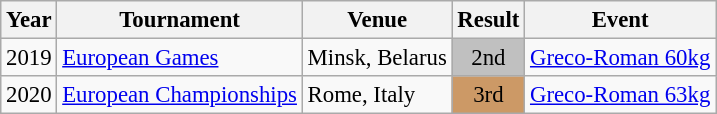<table class="wikitable" style="font-size:95%;">
<tr>
<th>Year</th>
<th>Tournament</th>
<th>Venue</th>
<th>Result</th>
<th>Event</th>
</tr>
<tr>
<td>2019</td>
<td><a href='#'>European Games</a></td>
<td>Minsk, Belarus</td>
<td align="center" bgcolor="silver">2nd</td>
<td><a href='#'>Greco-Roman 60kg</a></td>
</tr>
<tr>
<td>2020</td>
<td><a href='#'>European Championships</a></td>
<td>Rome, Italy</td>
<td align="center" bgcolor="cc9966">3rd</td>
<td><a href='#'>Greco-Roman 63kg</a></td>
</tr>
</table>
